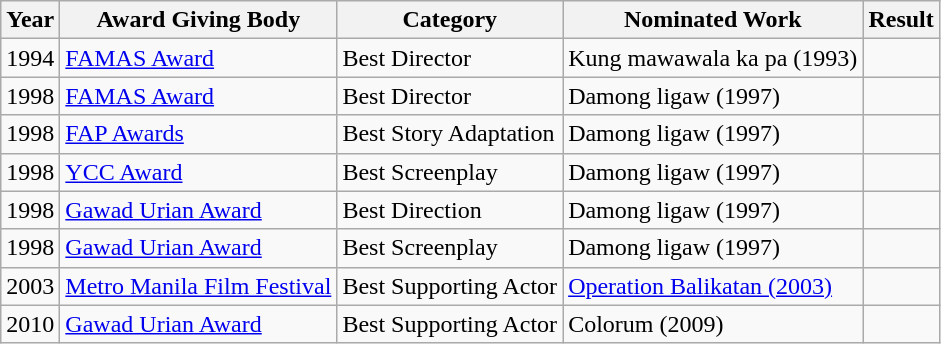<table class="wikitable sortable">
<tr>
<th>Year</th>
<th>Award Giving Body</th>
<th>Category</th>
<th>Nominated Work</th>
<th>Result</th>
</tr>
<tr>
<td>1994</td>
<td><a href='#'>FAMAS Award</a></td>
<td>Best Director</td>
<td>Kung mawawala ka pa (1993)</td>
<td></td>
</tr>
<tr>
<td>1998</td>
<td><a href='#'>FAMAS Award</a></td>
<td>Best Director</td>
<td>Damong ligaw (1997)</td>
<td></td>
</tr>
<tr>
<td>1998</td>
<td><a href='#'>FAP Awards</a></td>
<td>Best Story Adaptation</td>
<td>Damong ligaw (1997)</td>
<td></td>
</tr>
<tr>
<td>1998</td>
<td><a href='#'>YCC Award</a></td>
<td>Best Screenplay</td>
<td>Damong ligaw (1997)</td>
<td></td>
</tr>
<tr>
<td>1998</td>
<td><a href='#'>Gawad Urian Award</a></td>
<td>Best Direction</td>
<td>Damong ligaw (1997)</td>
<td></td>
</tr>
<tr>
<td>1998</td>
<td><a href='#'>Gawad Urian Award</a></td>
<td>Best Screenplay</td>
<td>Damong ligaw (1997)</td>
<td></td>
</tr>
<tr>
<td>2003</td>
<td><a href='#'>Metro Manila Film Festival</a></td>
<td>Best Supporting Actor</td>
<td><a href='#'>Operation Balikatan (2003)</a></td>
<td></td>
</tr>
<tr>
<td>2010</td>
<td><a href='#'>Gawad Urian Award</a></td>
<td>Best Supporting Actor</td>
<td>Colorum (2009)</td>
<td></td>
</tr>
</table>
